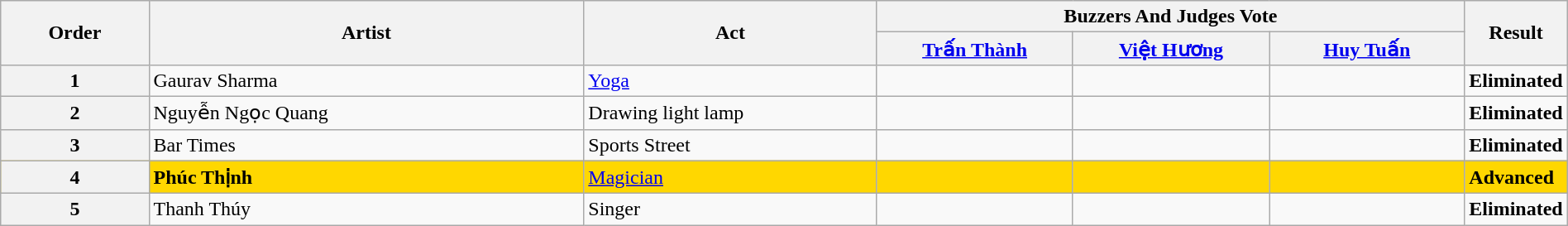<table class="wikitable sortable" style="width:100%;">
<tr>
<th align=center rowspan=2 width=10%>Order</th>
<th rowspan=2 width=30%>Artist</th>
<th rowspan=2 width=20%>Act</th>
<th colspan=3 width=40%>Buzzers And Judges Vote</th>
<th rowspan=2 width=20%>Result</th>
</tr>
<tr>
<th width=80><a href='#'>Trấn Thành</a></th>
<th width=80><a href='#'>Việt Hương</a></th>
<th width=80><a href='#'>Huy Tuấn</a></th>
</tr>
<tr>
<th>1</th>
<td>Gaurav Sharma</td>
<td><a href='#'>Yoga</a></td>
<td></td>
<td></td>
<td></td>
<td><strong>Eliminated</strong></td>
</tr>
<tr>
<th>2</th>
<td>Nguyễn Ngọc Quang</td>
<td>Drawing light lamp</td>
<td></td>
<td></td>
<td></td>
<td><strong>Eliminated</strong></td>
</tr>
<tr>
<th>3</th>
<td>Bar Times</td>
<td>Sports Street</td>
<td></td>
<td></td>
<td></td>
<td><strong>Eliminated</strong></td>
</tr>
<tr bgcolor=gold>
<th>4</th>
<td><strong>Phúc Thịnh</strong></td>
<td><a href='#'>Magician</a></td>
<td></td>
<td></td>
<td></td>
<td><strong>Advanced</strong></td>
</tr>
<tr>
<th>5</th>
<td>Thanh Thúy</td>
<td>Singer</td>
<td></td>
<td></td>
<td></td>
<td><strong>Eliminated</strong></td>
</tr>
</table>
